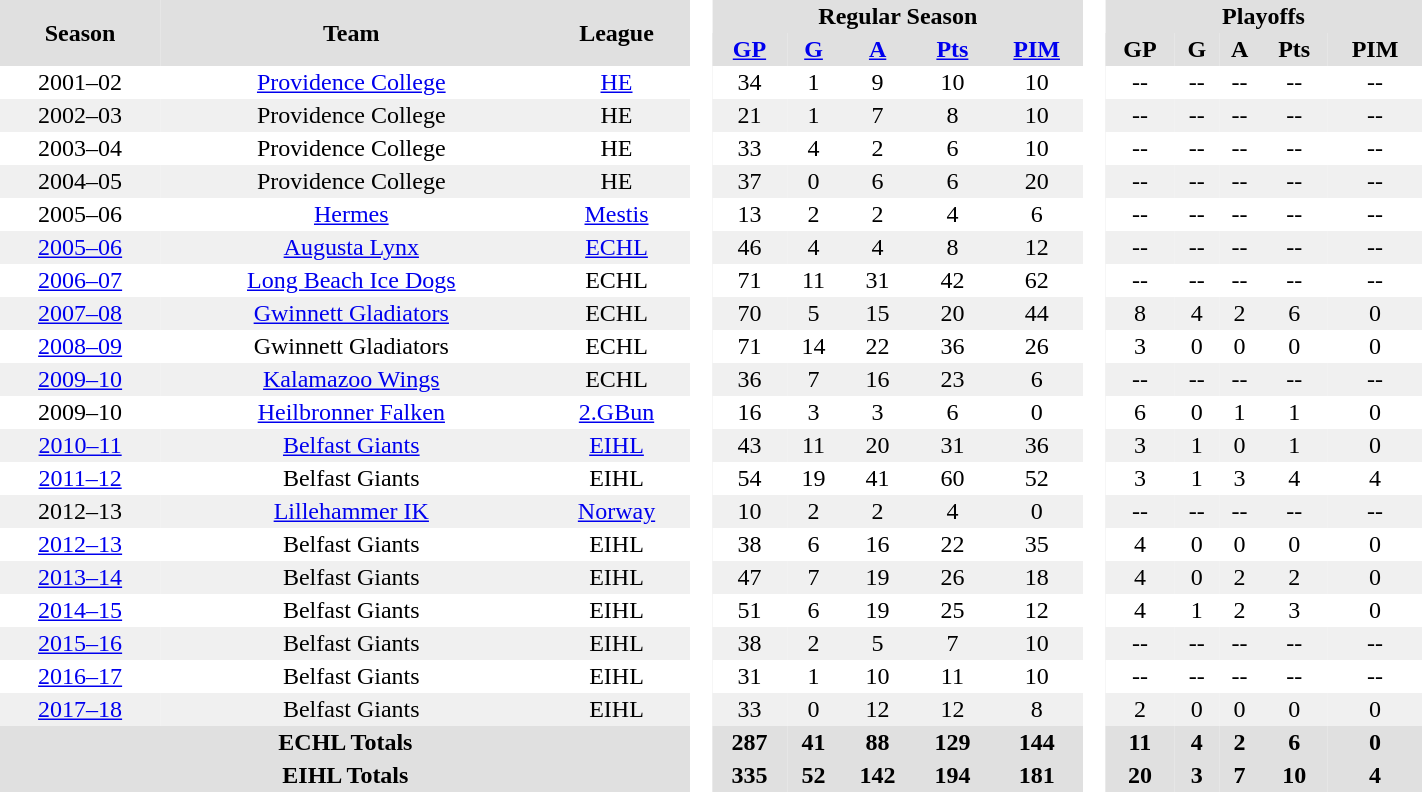<table border="0" cellpadding="2" cellspacing="0" width="75%" style="text-align:center">
<tr bgcolor="#e0e0e0">
<th rowspan="2">Season</th>
<th rowspan="2">Team</th>
<th rowspan="2">League</th>
<th rowspan="99" bgcolor="#ffffff"> </th>
<th colspan="5">Regular Season</th>
<th rowspan="99" bgcolor="#ffffff"> </th>
<th colspan="5">Playoffs</th>
</tr>
<tr bgcolor="#e0e0e0">
<th><a href='#'>GP</a></th>
<th><a href='#'>G</a></th>
<th><a href='#'>A</a></th>
<th><a href='#'>Pts</a></th>
<th><a href='#'>PIM</a></th>
<th>GP</th>
<th>G</th>
<th>A</th>
<th>Pts</th>
<th>PIM</th>
</tr>
<tr>
<td>2001–02</td>
<td><a href='#'>Providence College</a></td>
<td><a href='#'>HE</a></td>
<td>34</td>
<td>1</td>
<td>9</td>
<td>10</td>
<td>10</td>
<td>--</td>
<td>--</td>
<td>--</td>
<td>--</td>
<td>--</td>
</tr>
<tr bgcolor="#f0f0f0">
<td>2002–03</td>
<td>Providence College</td>
<td>HE</td>
<td>21</td>
<td>1</td>
<td>7</td>
<td>8</td>
<td>10</td>
<td>--</td>
<td>--</td>
<td>--</td>
<td>--</td>
<td>--</td>
</tr>
<tr>
<td>2003–04</td>
<td>Providence College</td>
<td>HE</td>
<td>33</td>
<td>4</td>
<td>2</td>
<td>6</td>
<td>10</td>
<td>--</td>
<td>--</td>
<td>--</td>
<td>--</td>
<td>--</td>
</tr>
<tr bgcolor="#f0f0f0">
<td>2004–05</td>
<td>Providence College</td>
<td>HE</td>
<td>37</td>
<td>0</td>
<td>6</td>
<td>6</td>
<td>20</td>
<td>--</td>
<td>--</td>
<td>--</td>
<td>--</td>
<td>--</td>
</tr>
<tr>
<td>2005–06</td>
<td><a href='#'>Hermes</a></td>
<td><a href='#'>Mestis</a></td>
<td>13</td>
<td>2</td>
<td>2</td>
<td>4</td>
<td>6</td>
<td>--</td>
<td>--</td>
<td>--</td>
<td>--</td>
<td>--</td>
</tr>
<tr bgcolor="#f0f0f0">
<td><a href='#'>2005–06</a></td>
<td><a href='#'>Augusta Lynx</a></td>
<td><a href='#'>ECHL</a></td>
<td>46</td>
<td>4</td>
<td>4</td>
<td>8</td>
<td>12</td>
<td>--</td>
<td>--</td>
<td>--</td>
<td>--</td>
<td>--</td>
</tr>
<tr>
<td><a href='#'>2006–07</a></td>
<td><a href='#'>Long Beach Ice Dogs</a></td>
<td>ECHL</td>
<td>71</td>
<td>11</td>
<td>31</td>
<td>42</td>
<td>62</td>
<td>--</td>
<td>--</td>
<td>--</td>
<td>--</td>
<td>--</td>
</tr>
<tr bgcolor="#f0f0f0">
<td><a href='#'>2007–08</a></td>
<td><a href='#'>Gwinnett Gladiators</a></td>
<td>ECHL</td>
<td>70</td>
<td>5</td>
<td>15</td>
<td>20</td>
<td>44</td>
<td>8</td>
<td>4</td>
<td>2</td>
<td>6</td>
<td>0</td>
</tr>
<tr>
<td><a href='#'>2008–09</a></td>
<td>Gwinnett Gladiators</td>
<td>ECHL</td>
<td>71</td>
<td>14</td>
<td>22</td>
<td>36</td>
<td>26</td>
<td>3</td>
<td>0</td>
<td>0</td>
<td>0</td>
<td>0</td>
</tr>
<tr bgcolor="#f0f0f0">
<td><a href='#'>2009–10</a></td>
<td><a href='#'>Kalamazoo Wings</a></td>
<td>ECHL</td>
<td>36</td>
<td>7</td>
<td>16</td>
<td>23</td>
<td>6</td>
<td>--</td>
<td>--</td>
<td>--</td>
<td>--</td>
<td>--</td>
</tr>
<tr>
<td>2009–10</td>
<td><a href='#'>Heilbronner Falken</a></td>
<td><a href='#'>2.GBun</a></td>
<td>16</td>
<td>3</td>
<td>3</td>
<td>6</td>
<td>0</td>
<td>6</td>
<td>0</td>
<td>1</td>
<td>1</td>
<td>0</td>
</tr>
<tr bgcolor="#f0f0f0">
<td><a href='#'>2010–11</a></td>
<td><a href='#'>Belfast Giants</a></td>
<td><a href='#'>EIHL</a></td>
<td>43</td>
<td>11</td>
<td>20</td>
<td>31</td>
<td>36</td>
<td>3</td>
<td>1</td>
<td>0</td>
<td>1</td>
<td>0</td>
</tr>
<tr>
<td><a href='#'>2011–12</a></td>
<td>Belfast Giants</td>
<td>EIHL</td>
<td>54</td>
<td>19</td>
<td>41</td>
<td>60</td>
<td>52</td>
<td>3</td>
<td>1</td>
<td>3</td>
<td>4</td>
<td>4</td>
</tr>
<tr bgcolor="#f0f0f0">
<td>2012–13</td>
<td><a href='#'>Lillehammer IK</a></td>
<td><a href='#'>Norway</a></td>
<td>10</td>
<td>2</td>
<td>2</td>
<td>4</td>
<td>0</td>
<td>--</td>
<td>--</td>
<td>--</td>
<td>--</td>
<td>--</td>
</tr>
<tr>
<td><a href='#'>2012–13</a></td>
<td>Belfast Giants</td>
<td>EIHL</td>
<td>38</td>
<td>6</td>
<td>16</td>
<td>22</td>
<td>35</td>
<td>4</td>
<td>0</td>
<td>0</td>
<td>0</td>
<td>0</td>
</tr>
<tr bgcolor="#f0f0f0">
<td><a href='#'>2013–14</a></td>
<td>Belfast Giants</td>
<td>EIHL</td>
<td>47</td>
<td>7</td>
<td>19</td>
<td>26</td>
<td>18</td>
<td>4</td>
<td>0</td>
<td>2</td>
<td>2</td>
<td>0</td>
</tr>
<tr>
<td><a href='#'>2014–15</a></td>
<td>Belfast Giants</td>
<td>EIHL</td>
<td>51</td>
<td>6</td>
<td>19</td>
<td>25</td>
<td>12</td>
<td>4</td>
<td>1</td>
<td>2</td>
<td>3</td>
<td>0</td>
</tr>
<tr bgcolor="#f0f0f0">
<td><a href='#'>2015–16</a></td>
<td>Belfast Giants</td>
<td>EIHL</td>
<td>38</td>
<td>2</td>
<td>5</td>
<td>7</td>
<td>10</td>
<td>--</td>
<td>--</td>
<td>--</td>
<td>--</td>
<td>--</td>
</tr>
<tr>
<td><a href='#'>2016–17</a></td>
<td>Belfast Giants</td>
<td>EIHL</td>
<td>31</td>
<td>1</td>
<td>10</td>
<td>11</td>
<td>10</td>
<td>--</td>
<td>--</td>
<td>--</td>
<td>--</td>
<td>--</td>
</tr>
<tr bgcolor="#f0f0f0">
<td><a href='#'>2017–18</a></td>
<td>Belfast Giants</td>
<td>EIHL</td>
<td>33</td>
<td>0</td>
<td>12</td>
<td>12</td>
<td>8</td>
<td>2</td>
<td>0</td>
<td>0</td>
<td>0</td>
<td>0</td>
</tr>
<tr>
</tr>
<tr bgcolor="#e0e0e0">
<th colspan="3">ECHL Totals</th>
<th>287</th>
<th>41</th>
<th>88</th>
<th>129</th>
<th>144</th>
<th>11</th>
<th>4</th>
<th>2</th>
<th>6</th>
<th>0</th>
</tr>
<tr bgcolor="#e0e0e0">
<th colspan="3">EIHL Totals</th>
<th>335</th>
<th>52</th>
<th>142</th>
<th>194</th>
<th>181</th>
<th>20</th>
<th>3</th>
<th>7</th>
<th>10</th>
<th>4</th>
</tr>
</table>
